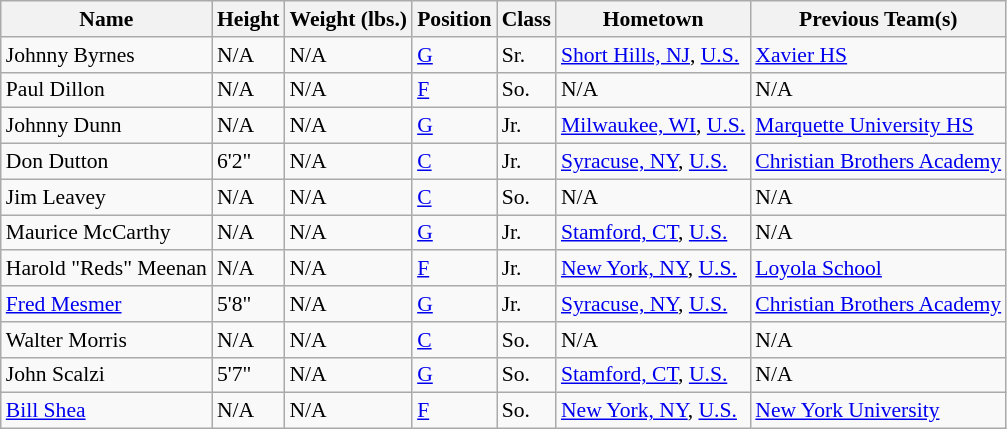<table class="wikitable" style="font-size: 90%">
<tr>
<th>Name</th>
<th>Height</th>
<th>Weight (lbs.)</th>
<th>Position</th>
<th>Class</th>
<th>Hometown</th>
<th>Previous Team(s)</th>
</tr>
<tr>
<td>Johnny Byrnes</td>
<td>N/A</td>
<td>N/A</td>
<td><a href='#'>G</a></td>
<td>Sr.</td>
<td><a href='#'>Short Hills, NJ</a>, <a href='#'>U.S.</a></td>
<td><a href='#'>Xavier HS</a></td>
</tr>
<tr>
<td>Paul Dillon</td>
<td>N/A</td>
<td>N/A</td>
<td><a href='#'>F</a></td>
<td>So.</td>
<td>N/A</td>
<td>N/A</td>
</tr>
<tr>
<td>Johnny Dunn</td>
<td>N/A</td>
<td>N/A</td>
<td><a href='#'>G</a></td>
<td>Jr.</td>
<td><a href='#'>Milwaukee, WI</a>, <a href='#'>U.S.</a></td>
<td><a href='#'>Marquette University HS</a></td>
</tr>
<tr>
<td>Don Dutton</td>
<td>6'2"</td>
<td>N/A</td>
<td><a href='#'>C</a></td>
<td>Jr.</td>
<td><a href='#'>Syracuse, NY</a>, <a href='#'>U.S.</a></td>
<td><a href='#'>Christian Brothers Academy</a></td>
</tr>
<tr>
<td>Jim Leavey</td>
<td>N/A</td>
<td>N/A</td>
<td><a href='#'>C</a></td>
<td>So.</td>
<td>N/A</td>
<td>N/A</td>
</tr>
<tr>
<td>Maurice McCarthy</td>
<td>N/A</td>
<td>N/A</td>
<td><a href='#'>G</a></td>
<td>Jr.</td>
<td><a href='#'>Stamford, CT</a>, <a href='#'>U.S.</a></td>
<td>N/A</td>
</tr>
<tr>
<td>Harold "Reds" Meenan</td>
<td>N/A</td>
<td>N/A</td>
<td><a href='#'>F</a></td>
<td>Jr.</td>
<td><a href='#'>New York, NY</a>, <a href='#'>U.S.</a></td>
<td><a href='#'>Loyola School</a></td>
</tr>
<tr>
<td><a href='#'>Fred Mesmer</a></td>
<td>5'8"</td>
<td>N/A</td>
<td><a href='#'>G</a></td>
<td>Jr.</td>
<td><a href='#'>Syracuse, NY</a>, <a href='#'>U.S.</a></td>
<td><a href='#'>Christian Brothers Academy</a></td>
</tr>
<tr>
<td>Walter Morris</td>
<td>N/A</td>
<td>N/A</td>
<td><a href='#'>C</a></td>
<td>So.</td>
<td>N/A</td>
<td>N/A</td>
</tr>
<tr>
<td>John Scalzi</td>
<td>5'7"</td>
<td>N/A</td>
<td><a href='#'>G</a></td>
<td>So.</td>
<td><a href='#'>Stamford, CT</a>, <a href='#'>U.S.</a></td>
<td>N/A</td>
</tr>
<tr>
<td><a href='#'>Bill Shea</a></td>
<td>N/A</td>
<td>N/A</td>
<td><a href='#'>F</a></td>
<td>So.</td>
<td><a href='#'>New York, NY</a>, <a href='#'>U.S.</a></td>
<td><a href='#'>New York University</a></td>
</tr>
</table>
